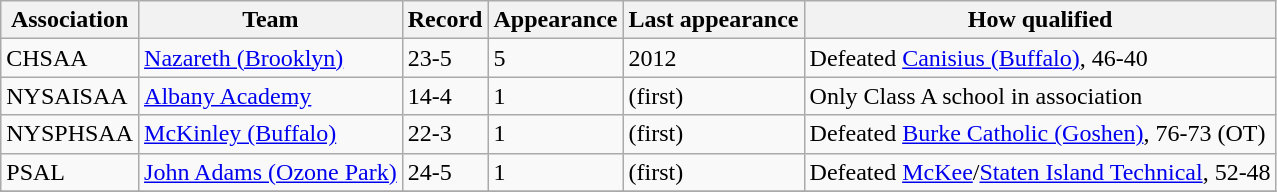<table class="wikitable sortable" style="text-align:left;">
<tr>
<th>Association</th>
<th>Team</th>
<th>Record</th>
<th data-sort-type="number">Appearance</th>
<th>Last appearance</th>
<th>How qualified</th>
</tr>
<tr>
<td>CHSAA</td>
<td><a href='#'>Nazareth (Brooklyn)</a></td>
<td>23-5</td>
<td>5</td>
<td>2012</td>
<td>Defeated <a href='#'>Canisius (Buffalo)</a>, 46-40</td>
</tr>
<tr>
<td>NYSAISAA</td>
<td><a href='#'>Albany Academy</a></td>
<td>14-4</td>
<td>1</td>
<td>(first)</td>
<td>Only Class A school in association</td>
</tr>
<tr>
<td>NYSPHSAA</td>
<td><a href='#'>McKinley (Buffalo)</a></td>
<td>22-3</td>
<td>1</td>
<td>(first)</td>
<td>Defeated <a href='#'>Burke Catholic (Goshen)</a>, 76-73 (OT)</td>
</tr>
<tr>
<td>PSAL</td>
<td><a href='#'>John Adams (Ozone Park)</a></td>
<td>24-5</td>
<td>1</td>
<td>(first)</td>
<td>Defeated <a href='#'>McKee</a>/<a href='#'>Staten Island Technical</a>, 52-48</td>
</tr>
<tr>
</tr>
</table>
